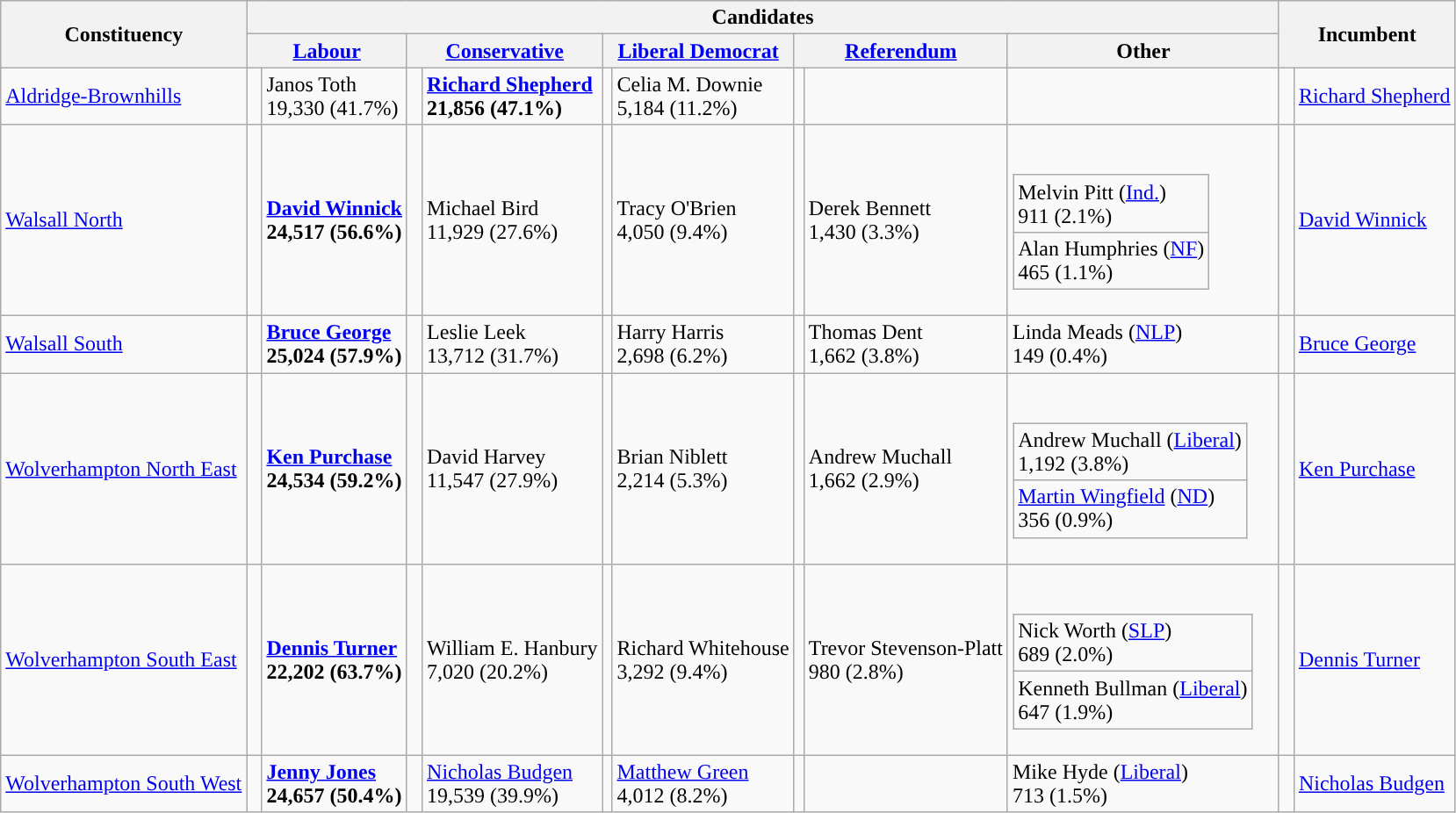<table class="wikitable">
<tr>
<th rowspan="2">Constituency</th>
<th colspan="9">Candidates</th>
<th colspan="2" rowspan="2">Incumbent</th>
</tr>
<tr>
<th colspan="2"><a href='#'>Labour</a></th>
<th colspan="2"><a href='#'>Conservative</a></th>
<th colspan="2"><a href='#'>Liberal Democrat</a></th>
<th colspan="2"><a href='#'>Referendum</a></th>
<th>Other</th>
</tr>
<tr>
<td><a href='#'>Aldridge-Brownhills</a></td>
<td></td>
<td>Janos Toth<br>19,330 (41.7%)</td>
<td style="color:inherit;background:"> </td>
<td><strong><a href='#'>Richard Shepherd</a></strong><br><strong>21,856 (47.1%)</strong></td>
<td></td>
<td>Celia M. Downie<br>5,184 (11.2%)</td>
<td></td>
<td></td>
<td></td>
<td style="color:inherit;background:"> </td>
<td><a href='#'>Richard Shepherd</a></td>
</tr>
<tr>
<td><a href='#'>Walsall North</a></td>
<td style="color:inherit;background:"> </td>
<td><strong><a href='#'>David Winnick</a></strong><br><strong>24,517 (56.6%)</strong></td>
<td></td>
<td>Michael Bird<br>11,929 (27.6%)</td>
<td></td>
<td>Tracy O'Brien<br>4,050 (9.4%)</td>
<td></td>
<td>Derek Bennett<br>1,430 (3.3%)</td>
<td><br><table class="wikitable">
<tr>
<td>Melvin Pitt (<a href='#'>Ind.</a>)<br>911 (2.1%)</td>
</tr>
<tr>
<td>Alan Humphries (<a href='#'>NF</a>)<br>465 (1.1%)</td>
</tr>
</table>
</td>
<td style="color:inherit;background:"> </td>
<td><a href='#'>David Winnick</a></td>
</tr>
<tr>
<td><a href='#'>Walsall South</a></td>
<td style="color:inherit;background:"> </td>
<td><strong><a href='#'>Bruce George</a></strong><br><strong>25,024 (57.9%)</strong></td>
<td></td>
<td>Leslie Leek<br>13,712 (31.7%)</td>
<td></td>
<td>Harry Harris<br>2,698 (6.2%)</td>
<td></td>
<td>Thomas Dent<br>1,662 (3.8%)</td>
<td>Linda Meads (<a href='#'>NLP</a>)<br>149 (0.4%)</td>
<td style="color:inherit;background:"> </td>
<td><a href='#'>Bruce George</a></td>
</tr>
<tr>
<td><a href='#'>Wolverhampton North East</a></td>
<td style="color:inherit;background:"> </td>
<td><strong><a href='#'>Ken Purchase</a></strong><br><strong>24,534 (59.2%)</strong></td>
<td></td>
<td>David Harvey<br>11,547 (27.9%)</td>
<td></td>
<td>Brian Niblett<br>2,214 (5.3%)</td>
<td></td>
<td>Andrew Muchall<br>1,662 (2.9%)</td>
<td><br><table class="wikitable">
<tr>
<td>Andrew Muchall (<a href='#'>Liberal</a>)<br>1,192 (3.8%)</td>
</tr>
<tr>
<td><a href='#'>Martin Wingfield</a> (<a href='#'>ND</a>)<br>356 (0.9%)</td>
</tr>
</table>
</td>
<td style="color:inherit;background:"> </td>
<td><a href='#'>Ken Purchase</a></td>
</tr>
<tr>
<td><a href='#'>Wolverhampton South East</a></td>
<td style="color:inherit;background:"> </td>
<td><strong><a href='#'>Dennis Turner</a></strong><br><strong>22,202 (63.7%)</strong></td>
<td></td>
<td>William E. Hanbury<br>7,020 (20.2%)</td>
<td></td>
<td>Richard Whitehouse<br>3,292 (9.4%)</td>
<td></td>
<td>Trevor Stevenson-Platt<br>980 (2.8%)</td>
<td><br><table class="wikitable">
<tr>
<td>Nick Worth (<a href='#'>SLP</a>)<br>689 (2.0%)</td>
</tr>
<tr>
<td>Kenneth Bullman (<a href='#'>Liberal</a>)<br>647 (1.9%)</td>
</tr>
</table>
</td>
<td style="color:inherit;background:"> </td>
<td><a href='#'>Dennis Turner</a></td>
</tr>
<tr>
<td><a href='#'>Wolverhampton South West</a></td>
<td style="color:inherit;background:"> </td>
<td><strong><a href='#'>Jenny Jones</a></strong><br><strong>24,657 (50.4%)</strong></td>
<td></td>
<td><a href='#'>Nicholas Budgen</a><br>19,539 (39.9%)</td>
<td></td>
<td><a href='#'>Matthew Green</a><br>4,012 (8.2%)</td>
<td></td>
<td></td>
<td>Mike Hyde (<a href='#'>Liberal</a>)<br>713 (1.5%)</td>
<td style="color:inherit;background:"> </td>
<td><a href='#'>Nicholas Budgen</a></td>
</tr>
</table>
